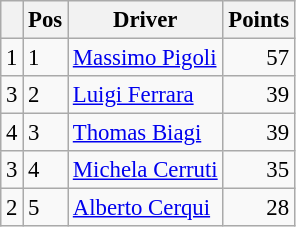<table class="wikitable" style="font-size: 95%;">
<tr>
<th></th>
<th>Pos</th>
<th>Driver</th>
<th>Points</th>
</tr>
<tr>
<td align="left"> 1</td>
<td>1</td>
<td> <a href='#'>Massimo Pigoli</a></td>
<td align="right">57</td>
</tr>
<tr>
<td align="left"> 3</td>
<td>2</td>
<td> <a href='#'>Luigi Ferrara</a></td>
<td align="right">39</td>
</tr>
<tr>
<td align="left"> 4</td>
<td>3</td>
<td> <a href='#'>Thomas Biagi</a></td>
<td align="right">39</td>
</tr>
<tr>
<td align="left"> 3</td>
<td>4</td>
<td> <a href='#'>Michela Cerruti</a></td>
<td align="right">35</td>
</tr>
<tr>
<td align="left"> 2</td>
<td>5</td>
<td> <a href='#'>Alberto Cerqui</a></td>
<td align="right">28</td>
</tr>
</table>
